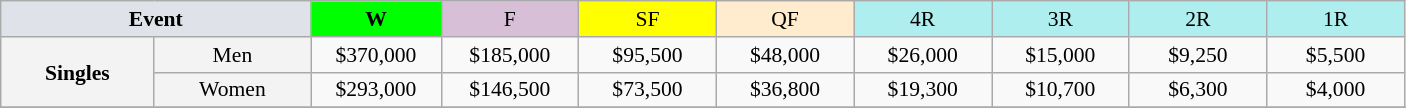<table class=wikitable style=font-size:90%;text-align:center>
<tr>
<td width=200 colspan=2 bgcolor=#dfe2e9><strong>Event</strong></td>
<td width=80 bgcolor=lime><strong>W</strong></td>
<td width=85 bgcolor=#D8BFD8>F</td>
<td width=85 bgcolor=#FFFF00>SF</td>
<td width=85 bgcolor=#ffebcd>QF</td>
<td width=85 bgcolor=#afeeee>4R</td>
<td width=85 bgcolor=#afeeee>3R</td>
<td width=85 bgcolor=#afeeee>2R</td>
<td width=85 bgcolor=#afeeee>1R</td>
</tr>
<tr>
<td rowspan=2 style="background:#f3f3f3;"><strong>Singles</strong> </td>
<td style="background:#f3f3f3;">Men</td>
<td>$370,000</td>
<td>$185,000</td>
<td>$95,500</td>
<td>$48,000</td>
<td>$26,000</td>
<td>$15,000</td>
<td>$9,250</td>
<td>$5,500</td>
</tr>
<tr>
<td style="background:#f3f3f3;">Women</td>
<td>$293,000</td>
<td>$146,500</td>
<td>$73,500</td>
<td>$36,800</td>
<td>$19,300</td>
<td>$10,700</td>
<td>$6,300</td>
<td>$4,000</td>
</tr>
<tr>
</tr>
</table>
